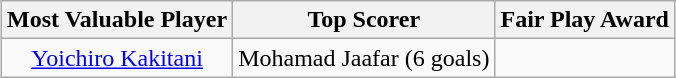<table class=wikitable style="text-align:center; margin:auto">
<tr>
<th>Most Valuable Player</th>
<th>Top Scorer</th>
<th>Fair Play Award</th>
</tr>
<tr>
<td> <a href='#'>Yoichiro Kakitani</a></td>
<td> Mohamad Jaafar (6 goals)</td>
<td></td>
</tr>
</table>
